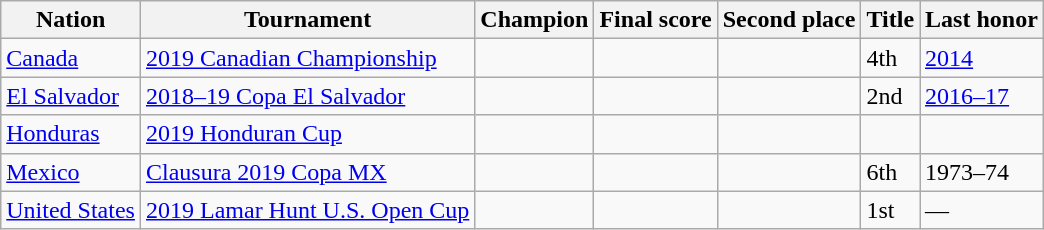<table class="wikitable sortable">
<tr>
<th>Nation</th>
<th>Tournament</th>
<th>Champion</th>
<th>Final score</th>
<th>Second place</th>
<th data-sort-type="number">Title</th>
<th>Last honor</th>
</tr>
<tr>
<td> <a href='#'>Canada</a></td>
<td><a href='#'>2019 Canadian Championship</a></td>
<td></td>
<td></td>
<td></td>
<td>4th</td>
<td><a href='#'>2014</a></td>
</tr>
<tr>
<td> <a href='#'>El Salvador</a></td>
<td><a href='#'>2018–19 Copa El Salvador</a></td>
<td></td>
<td></td>
<td></td>
<td>2nd</td>
<td><a href='#'>2016–17</a></td>
</tr>
<tr>
<td> <a href='#'>Honduras</a></td>
<td><a href='#'>2019 Honduran Cup</a></td>
<td></td>
<td></td>
<td></td>
<td></td>
<td></td>
</tr>
<tr>
<td> <a href='#'>Mexico</a></td>
<td><a href='#'>Clausura 2019 Copa MX</a></td>
<td></td>
<td></td>
<td></td>
<td>6th</td>
<td>1973–74</td>
</tr>
<tr>
<td> <a href='#'>United States</a></td>
<td><a href='#'>2019 Lamar Hunt U.S. Open Cup</a></td>
<td></td>
<td></td>
<td></td>
<td>1st</td>
<td>—</td>
</tr>
</table>
